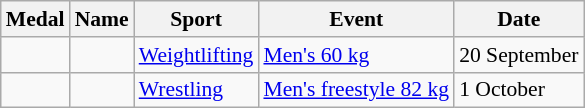<table class="wikitable sortable" style="font-size:90%">
<tr>
<th>Medal</th>
<th>Name</th>
<th>Sport</th>
<th>Event</th>
<th>Date</th>
</tr>
<tr>
<td></td>
<td></td>
<td><a href='#'>Weightlifting</a></td>
<td><a href='#'>Men's 60 kg</a></td>
<td>20 September</td>
</tr>
<tr>
<td></td>
<td></td>
<td><a href='#'>Wrestling</a></td>
<td><a href='#'>Men's freestyle 82 kg</a></td>
<td>1 October</td>
</tr>
</table>
